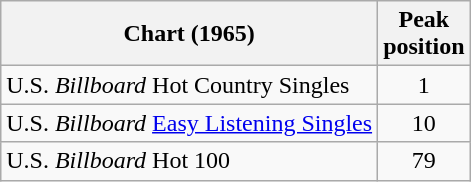<table class="wikitable sortable">
<tr>
<th align="left">Chart (1965)</th>
<th align="center">Peak<br>position</th>
</tr>
<tr>
<td align="left">U.S. <em>Billboard</em> Hot Country Singles</td>
<td align="center">1</td>
</tr>
<tr>
<td>U.S. <em>Billboard</em> <a href='#'>Easy Listening Singles</a></td>
<td align="center">10</td>
</tr>
<tr>
<td align="left">U.S. <em>Billboard</em> Hot 100</td>
<td align="center">79</td>
</tr>
</table>
